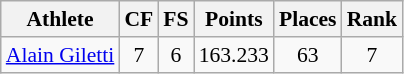<table class="wikitable" border="1" style="font-size:90%">
<tr>
<th>Athlete</th>
<th>CF</th>
<th>FS</th>
<th>Points</th>
<th>Places</th>
<th>Rank</th>
</tr>
<tr align=center>
<td align=left><a href='#'>Alain Giletti</a></td>
<td>7</td>
<td>6</td>
<td>163.233</td>
<td>63</td>
<td>7</td>
</tr>
</table>
